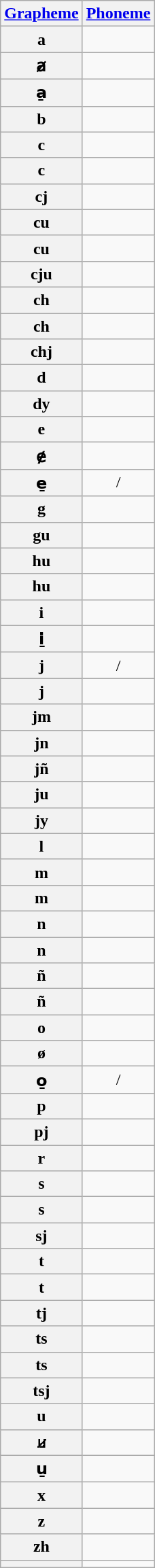<table class="wikitable">
<tr>
<th align="center"><a href='#'>Grapheme</a></th>
<th align="center"><a href='#'>Phoneme</a></th>
</tr>
<tr>
<th align="center">a</th>
<td align="center"></td>
</tr>
<tr>
<th align="center">ⱥ</th>
<td align="center"></td>
</tr>
<tr>
<th align="center">a̱</th>
<td align="center"></td>
</tr>
<tr>
<th align="center">b</th>
<td align="center"></td>
</tr>
<tr>
<th align="center">c</th>
<td align="center"></td>
</tr>
<tr>
<th align="center">c</th>
<td align="center"></td>
</tr>
<tr>
<th align="center">cj</th>
<td align="center"></td>
</tr>
<tr>
<th align="center">cu</th>
<td align="center"></td>
</tr>
<tr>
<th align="center">cu</th>
<td align="center"></td>
</tr>
<tr>
<th align="center">cju</th>
<td align="center"></td>
</tr>
<tr>
<th align="center">ch</th>
<td align="center"></td>
</tr>
<tr>
<th align="center">ch</th>
<td align="center"></td>
</tr>
<tr>
<th align="center">chj</th>
<td align="center"></td>
</tr>
<tr>
<th align="center">d</th>
<td align="center"></td>
</tr>
<tr>
<th align="center">dy</th>
<td align="center"></td>
</tr>
<tr>
<th align="center">e</th>
<td align="center"></td>
</tr>
<tr>
<th align="center">ɇ</th>
<td align="center"></td>
</tr>
<tr>
<th align="center">e̱</th>
<td align="center">/</td>
</tr>
<tr>
<th align="center">g</th>
<td align="center"></td>
</tr>
<tr>
<th align="center">gu</th>
<td align="center"></td>
</tr>
<tr>
<th align="center">hu</th>
<td align="center"></td>
</tr>
<tr>
<th align="center">hu</th>
<td align="center"></td>
</tr>
<tr>
<th align="center">i</th>
<td align="center"></td>
</tr>
<tr>
<th align="center">i̱</th>
<td align="center"></td>
</tr>
<tr>
<th align="center">j</th>
<td align="center">/</td>
</tr>
<tr>
<th align="center">j</th>
<td align="center"></td>
</tr>
<tr>
<th align="center">jm</th>
<td align="center"></td>
</tr>
<tr>
<th align="center">jn</th>
<td align="center"></td>
</tr>
<tr>
<th align="center">jñ</th>
<td align="center"></td>
</tr>
<tr>
<th align="center">ju</th>
<td align="center"></td>
</tr>
<tr>
<th align="center">jy</th>
<td align="center"></td>
</tr>
<tr>
<th align="center">l</th>
<td align="center"></td>
</tr>
<tr>
<th align="center">m</th>
<td align="center"></td>
</tr>
<tr>
<th align="center">m</th>
<td align="center"></td>
</tr>
<tr>
<th align="center">n</th>
<td align="center"></td>
</tr>
<tr>
<th align="center">n</th>
<td align="center"></td>
</tr>
<tr>
<th align="center">ñ</th>
<td align="center"></td>
</tr>
<tr>
<th align="center">ñ</th>
<td align="center"></td>
</tr>
<tr>
<th align="center">o</th>
<td align="center"></td>
</tr>
<tr>
<th align="center">ø</th>
<td align="center"></td>
</tr>
<tr>
<th align="center">o̱</th>
<td align="center">/</td>
</tr>
<tr>
<th align="center">p</th>
<td align="center"></td>
</tr>
<tr>
<th align="center">pj</th>
<td align="center"></td>
</tr>
<tr>
<th align="center">r</th>
<td align="center"></td>
</tr>
<tr>
<th align="center">s</th>
<td align="center"></td>
</tr>
<tr>
<th align="center">s</th>
<td align="center"></td>
</tr>
<tr>
<th align="center">sj</th>
<td align="center"></td>
</tr>
<tr>
<th align="center">t</th>
<td align="center"></td>
</tr>
<tr>
<th align="center">t</th>
<td align="center"></td>
</tr>
<tr>
<th align="center">tj</th>
<td align="center"></td>
</tr>
<tr>
<th align="center">ts</th>
<td align="center"></td>
</tr>
<tr>
<th align="center">ts</th>
<td align="center"></td>
</tr>
<tr>
<th align="center">tsj</th>
<td align="center"></td>
</tr>
<tr>
<th align="center">u</th>
<td align="center"></td>
</tr>
<tr>
<th align="center">ꞹ</th>
<td align="center"></td>
</tr>
<tr>
<th align="center">u̱</th>
<td align="center"></td>
</tr>
<tr>
<th align="center">x</th>
<td align="center"></td>
</tr>
<tr>
<th align="center">z</th>
<td align="center"></td>
</tr>
<tr>
<th align="center">zh</th>
<td align="center"></td>
</tr>
<tr>
<th align="center"></th>
<td align="center"></td>
</tr>
</table>
